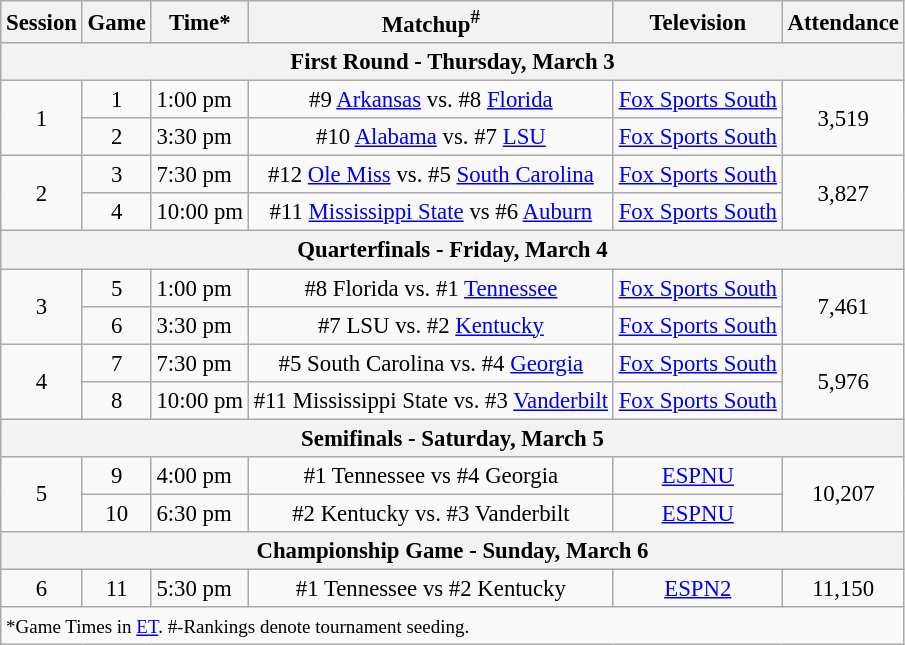<table class="wikitable" style="font-size: 95%">
<tr align="center">
<th>Session</th>
<th>Game</th>
<th>Time*</th>
<th>Matchup<sup>#</sup></th>
<th>Television</th>
<th>Attendance</th>
</tr>
<tr>
<th colspan=7>First Round - Thursday, March 3</th>
</tr>
<tr>
<td rowspan=2 style="text-align: center;">1</td>
<td style="text-align: center;">1</td>
<td>1:00 pm</td>
<td style="text-align: center;">#9 <a href='#'>Arkansas</a> vs. #8 <a href='#'>Florida</a></td>
<td><a href='#'>Fox Sports South</a></td>
<td rowspan=2 style="text-align: center;">3,519</td>
</tr>
<tr>
<td style="text-align: center;">2</td>
<td>3:30 pm</td>
<td style="text-align: center;">#10 <a href='#'>Alabama</a> vs. #7 <a href='#'>LSU</a></td>
<td><a href='#'>Fox Sports South</a></td>
</tr>
<tr>
<td rowspan=2 style="text-align: center;">2</td>
<td style="text-align: center;">3</td>
<td>7:30 pm</td>
<td style="text-align: center;">#12 <a href='#'>Ole Miss</a> vs. #5 <a href='#'>South Carolina</a></td>
<td><a href='#'>Fox Sports South</a></td>
<td rowspan=2 style="text-align: center;">3,827</td>
</tr>
<tr>
<td style="text-align: center;">4</td>
<td>10:00 pm</td>
<td style="text-align: center;">#11 <a href='#'>Mississippi State</a> vs #6 <a href='#'>Auburn</a></td>
<td><a href='#'>Fox Sports South</a></td>
</tr>
<tr>
<th colspan=7>Quarterfinals - Friday, March 4</th>
</tr>
<tr>
<td rowspan=2 style="text-align: center;">3</td>
<td style="text-align: center;">5</td>
<td>1:00 pm</td>
<td style="text-align: center;">#8 Florida vs. #1 <a href='#'>Tennessee</a></td>
<td><a href='#'>Fox Sports South</a></td>
<td rowspan=2 style="text-align: center;">7,461</td>
</tr>
<tr>
<td style="text-align: center;">6</td>
<td>3:30 pm</td>
<td style="text-align: center;">#7 LSU vs. #2 <a href='#'>Kentucky</a></td>
<td><a href='#'>Fox Sports South</a></td>
</tr>
<tr>
<td rowspan=2 style="text-align: center;">4</td>
<td style="text-align: center;">7</td>
<td>7:30 pm</td>
<td style="text-align: center;">#5 South Carolina vs. #4 <a href='#'>Georgia</a></td>
<td><a href='#'>Fox Sports South</a></td>
<td rowspan=2 style="text-align: center;">5,976</td>
</tr>
<tr>
<td style="text-align: center;">8</td>
<td>10:00 pm</td>
<td style="text-align: center;">#11 Mississippi State  vs. #3 <a href='#'>Vanderbilt</a></td>
<td><a href='#'>Fox Sports South</a></td>
</tr>
<tr>
<th colspan=7>Semifinals - Saturday, March 5</th>
</tr>
<tr>
<td rowspan=2 style="text-align: center;">5</td>
<td style="text-align: center;">9</td>
<td>4:00 pm</td>
<td style="text-align: center;">#1 Tennessee vs #4 Georgia</td>
<td style="text-align: center;"><a href='#'>ESPNU</a></td>
<td rowspan=2 style="text-align: center;">10,207</td>
</tr>
<tr>
<td style="text-align: center;">10</td>
<td>6:30 pm</td>
<td style="text-align: center;">#2 Kentucky vs. #3 Vanderbilt</td>
<td style="text-align: center;"><a href='#'>ESPNU</a></td>
</tr>
<tr>
<th colspan=7>Championship Game - Sunday, March 6</th>
</tr>
<tr>
<td style="text-align: center;">6</td>
<td style="text-align: center;">11</td>
<td>5:30 pm</td>
<td style="text-align: center;">#1 Tennessee vs #2 Kentucky</td>
<td style="text-align: center;"><a href='#'>ESPN2</a></td>
<td style="text-align: center;">11,150</td>
</tr>
<tr>
<td colspan=6><small>*Game Times in <a href='#'>ET</a>. #-Rankings denote tournament seeding.</small></td>
</tr>
</table>
